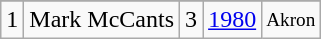<table class="wikitable">
<tr>
</tr>
<tr>
<td>1</td>
<td>Mark McCants</td>
<td>3</td>
<td><a href='#'>1980</a></td>
<td style="font-size:80%;">Akron</td>
</tr>
</table>
